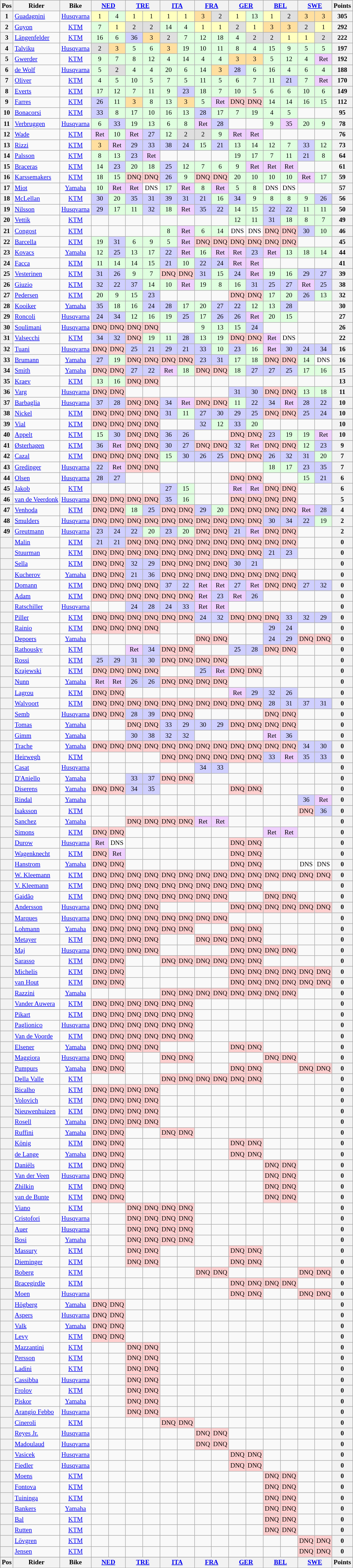<table class="wikitable" style="font-size: 80%; text-align:center">
<tr valign="top">
<th valign="middle">Pos</th>
<th valign="middle">Rider</th>
<th valign="middle">Bike</th>
<th colspan=2><a href='#'>NED</a><br></th>
<th colspan=2><a href='#'>TRE</a><br></th>
<th colspan=2><a href='#'>ITA</a><br></th>
<th colspan=2><a href='#'>FRA</a><br></th>
<th colspan=2><a href='#'>GER</a><br></th>
<th colspan=2><a href='#'>BEL</a><br></th>
<th colspan=2><a href='#'>SWE</a><br></th>
<th valign="middle">Points</th>
</tr>
<tr>
<th>1</th>
<td align=left> <a href='#'>Guadagnini</a></td>
<td><a href='#'>Husqvarna</a></td>
<td style="background:#ffffbf;">1</td>
<td style="background:#dfffdf;">4</td>
<td style="background:#ffffbf;">1</td>
<td style="background:#ffffbf;">1</td>
<td style="background:#ffffbf;">1</td>
<td style="background:#ffffbf;">1</td>
<td style="background:#ffdf9f;">3</td>
<td style="background:#dfdfdf;">2</td>
<td style="background:#ffffbf;">1</td>
<td style="background:#dfffdf;">13</td>
<td style="background:#ffffbf;">1</td>
<td style="background:#dfdfdf;">2</td>
<td style="background:#ffdf9f;">3</td>
<td style="background:#ffdf9f;">3</td>
<th>305</th>
</tr>
<tr>
<th>2</th>
<td align=left> <a href='#'>Guyon</a></td>
<td><a href='#'>KTM</a></td>
<td style="background:#dfffdf;">7</td>
<td style="background:#ffffbf;">1</td>
<td style="background:#dfdfdf;">2</td>
<td style="background:#dfdfdf;">2</td>
<td style="background:#dfffdf;">14</td>
<td style="background:#dfffdf;">4</td>
<td style="background:#ffffbf;">1</td>
<td style="background:#ffffbf;">1</td>
<td style="background:#dfdfdf;">2</td>
<td style="background:#ffffbf;">1</td>
<td style="background:#ffdf9f;">3</td>
<td style="background:#ffdf9f;">3</td>
<td style="background:#dfdfdf;">2</td>
<td style="background:#ffffbf;">1</td>
<th>292</th>
</tr>
<tr>
<th>3</th>
<td align=left> <a href='#'>Längenfelder</a></td>
<td><a href='#'>KTM</a></td>
<td style="background:#dfffdf;">16</td>
<td style="background:#dfffdf;">6</td>
<td style="background:#cfcfff;">36</td>
<td style="background:#ffdf9f;">3</td>
<td style="background:#dfdfdf;">2</td>
<td style="background:#dfffdf;">7</td>
<td style="background:#dfffdf;">12</td>
<td style="background:#dfffdf;">18</td>
<td style="background:#dfffdf;">4</td>
<td style="background:#dfdfdf;">2</td>
<td style="background:#dfdfdf;">2</td>
<td style="background:#ffffbf;">1</td>
<td style="background:#ffffbf;">1</td>
<td style="background:#dfdfdf;">2</td>
<th>222</th>
</tr>
<tr>
<th>4</th>
<td align=left> <a href='#'>Talviku</a></td>
<td><a href='#'>Husqvarna</a></td>
<td style="background:#dfdfdf;">2</td>
<td style="background:#ffdf9f;">3</td>
<td style="background:#dfffdf;">5</td>
<td style="background:#dfffdf;">6</td>
<td style="background:#ffdf9f;">3</td>
<td style="background:#dfffdf;">19</td>
<td style="background:#dfffdf;">10</td>
<td style="background:#dfffdf;">11</td>
<td style="background:#dfffdf;">8</td>
<td style="background:#dfffdf;">4</td>
<td style="background:#dfffdf;">15</td>
<td style="background:#dfffdf;">9</td>
<td style="background:#dfffdf;">5</td>
<td style="background:#dfffdf;">5</td>
<th>197</th>
</tr>
<tr>
<th>5</th>
<td align=left> <a href='#'>Gwerder</a></td>
<td><a href='#'>KTM</a></td>
<td style="background:#dfffdf;">9</td>
<td style="background:#dfffdf;">7</td>
<td style="background:#dfffdf;">8</td>
<td style="background:#dfffdf;">12</td>
<td style="background:#dfffdf;">4</td>
<td style="background:#dfffdf;">14</td>
<td style="background:#dfffdf;">4</td>
<td style="background:#dfffdf;">4</td>
<td style="background:#ffdf9f;">3</td>
<td style="background:#ffdf9f;">3</td>
<td style="background:#dfffdf;">5</td>
<td style="background:#dfffdf;">12</td>
<td style="background:#dfffdf;">4</td>
<td style="background:#efcfff;">Ret</td>
<th>192</th>
</tr>
<tr>
<th>6</th>
<td align=left> <a href='#'>de Wolf</a></td>
<td><a href='#'>Husqvarna</a></td>
<td style="background:#dfffdf;">5</td>
<td style="background:#dfdfdf;">2</td>
<td style="background:#dfffdf;">4</td>
<td style="background:#dfffdf;">4</td>
<td style="background:#dfffdf;">20</td>
<td style="background:#dfffdf;">6</td>
<td style="background:#dfffdf;">14</td>
<td style="background:#ffdf9f;">3</td>
<td style="background:#cfcfff;">28</td>
<td style="background:#dfffdf;">6</td>
<td style="background:#dfffdf;">16</td>
<td style="background:#dfffdf;">4</td>
<td style="background:#dfffdf;">6</td>
<td style="background:#dfffdf;">4</td>
<th>188</th>
</tr>
<tr>
<th>7</th>
<td align=left> <a href='#'>Oliver</a></td>
<td><a href='#'>KTM</a></td>
<td style="background:#dfffdf;">4</td>
<td style="background:#dfffdf;">5</td>
<td style="background:#dfffdf;">10</td>
<td style="background:#dfffdf;">5</td>
<td style="background:#dfffdf;">7</td>
<td style="background:#dfffdf;">5</td>
<td style="background:#dfffdf;">11</td>
<td style="background:#dfffdf;">5</td>
<td style="background:#dfffdf;">6</td>
<td style="background:#dfffdf;">7</td>
<td style="background:#dfffdf;">11</td>
<td style="background:#cfcfff;">21</td>
<td style="background:#dfffdf;">7</td>
<td style="background:#efcfff;">Ret</td>
<th>170</th>
</tr>
<tr>
<th>8</th>
<td align=left> <a href='#'>Everts</a></td>
<td><a href='#'>KTM</a></td>
<td style="background:#dfffdf;">17</td>
<td style="background:#dfffdf;">12</td>
<td style="background:#dfffdf;">7</td>
<td style="background:#dfffdf;">11</td>
<td style="background:#dfffdf;">9</td>
<td style="background:#cfcfff;">23</td>
<td style="background:#dfffdf;">18</td>
<td style="background:#dfffdf;">7</td>
<td style="background:#dfffdf;">10</td>
<td style="background:#dfffdf;">5</td>
<td style="background:#dfffdf;">6</td>
<td style="background:#dfffdf;">6</td>
<td style="background:#dfffdf;">10</td>
<td style="background:#dfffdf;">6</td>
<th>149</th>
</tr>
<tr>
<th>9</th>
<td align=left> <a href='#'>Farres</a></td>
<td><a href='#'>KTM</a></td>
<td style="background:#cfcfff;">26</td>
<td style="background:#dfffdf;">11</td>
<td style="background:#ffdf9f;">3</td>
<td style="background:#dfffdf;">8</td>
<td style="background:#dfffdf;">13</td>
<td style="background:#ffdf9f;">3</td>
<td style="background:#dfffdf;">5</td>
<td style="background:#efcfff;">Ret</td>
<td style="background:#ffcfcf;">DNQ</td>
<td style="background:#ffcfcf;">DNQ</td>
<td style="background:#dfffdf;">14</td>
<td style="background:#dfffdf;">14</td>
<td style="background:#dfffdf;">16</td>
<td style="background:#dfffdf;">15</td>
<th>112</th>
</tr>
<tr>
<th>10</th>
<td align=left> <a href='#'>Bonacorsi</a></td>
<td><a href='#'>KTM</a></td>
<td style="background:#cfcfff;">33</td>
<td style="background:#dfffdf;">8</td>
<td style="background:#dfffdf;">17</td>
<td style="background:#dfffdf;">10</td>
<td style="background:#dfffdf;">16</td>
<td style="background:#dfffdf;">13</td>
<td style="background:#cfcfff;">28</td>
<td style="background:#dfffdf;">17</td>
<td style="background:#dfffdf;">7</td>
<td style="background:#dfffdf;">19</td>
<td style="background:#dfffdf;">4</td>
<td style="background:#dfffdf;">5</td>
<td></td>
<td></td>
<th>95</th>
</tr>
<tr>
<th>11</th>
<td align=left> <a href='#'>Verbruggen</a></td>
<td><a href='#'>Husqvarna</a></td>
<td style="background:#dfffdf;">6</td>
<td style="background:#cfcfff;">33</td>
<td style="background:#dfffdf;">19</td>
<td style="background:#dfffdf;">13</td>
<td style="background:#dfffdf;">6</td>
<td style="background:#dfffdf;">8</td>
<td style="background:#efcfff;">Ret</td>
<td style="background:#cfcfff;">28</td>
<td></td>
<td></td>
<td style="background:#dfffdf;">9</td>
<td style="background:#efcfff;">35</td>
<td style="background:#dfffdf;">20</td>
<td style="background:#dfffdf;">9</td>
<th>78</th>
</tr>
<tr>
<th>12</th>
<td align=left> <a href='#'>Wade</a></td>
<td><a href='#'>KTM</a></td>
<td style="background:#efcfff;">Ret</td>
<td style="background:#dfffdf;">10</td>
<td style="background:#efcfff;">Ret</td>
<td style="background:#cfcfff;">27</td>
<td style="background:#dfffdf;">12</td>
<td style="background:#dfdfdf;">2</td>
<td style="background:#dfdfdf;">2</td>
<td style="background:#dfffdf;">9</td>
<td style="background:#efcfff;">Ret</td>
<td style="background:#efcfff;">Ret</td>
<td></td>
<td></td>
<td></td>
<td></td>
<th>76</th>
</tr>
<tr>
<th>13</th>
<td align=left> <a href='#'>Rizzi</a></td>
<td><a href='#'>KTM</a></td>
<td style="background:#ffdf9f;">3</td>
<td style="background:#efcfff;">Ret</td>
<td style="background:#cfcfff;">29</td>
<td style="background:#cfcfff;">33</td>
<td style="background:#cfcfff;">38</td>
<td style="background:#cfcfff;">24</td>
<td style="background:#dfffdf;">15</td>
<td style="background:#cfcfff;">21</td>
<td style="background:#dfffdf;">13</td>
<td style="background:#dfffdf;">14</td>
<td style="background:#dfffdf;">12</td>
<td style="background:#dfffdf;">7</td>
<td style="background:#cfcfff;">33</td>
<td style="background:#dfffdf;">12</td>
<th>73</th>
</tr>
<tr>
<th>14</th>
<td align=left> <a href='#'>Palsson</a></td>
<td><a href='#'>KTM</a></td>
<td style="background:#dfffdf;">8</td>
<td style="background:#dfffdf;">13</td>
<td style="background:#cfcfff;">23</td>
<td style="background:#efcfff;">Ret</td>
<td></td>
<td></td>
<td></td>
<td></td>
<td style="background:#dfffdf;">19</td>
<td style="background:#dfffdf;">17</td>
<td style="background:#dfffdf;">7</td>
<td style="background:#dfffdf;">11</td>
<td style="background:#cfcfff;">21</td>
<td style="background:#dfffdf;">8</td>
<th>64</th>
</tr>
<tr>
<th>15</th>
<td align=left> <a href='#'>Braceras</a></td>
<td><a href='#'>KTM</a></td>
<td style="background:#dfffdf;">14</td>
<td style="background:#cfcfff;">23</td>
<td style="background:#dfffdf;">20</td>
<td style="background:#dfffdf;">18</td>
<td style="background:#cfcfff;">25</td>
<td style="background:#dfffdf;">12</td>
<td style="background:#dfffdf;">7</td>
<td style="background:#dfffdf;">6</td>
<td style="background:#dfffdf;">9</td>
<td style="background:#efcfff;">Ret</td>
<td style="background:#efcfff;">Ret</td>
<td style="background:#efcfff;">Ret</td>
<td></td>
<td></td>
<th>61</th>
</tr>
<tr>
<th>16</th>
<td align=left> <a href='#'>Karssemakers</a></td>
<td><a href='#'>KTM</a></td>
<td style="background:#dfffdf;">18</td>
<td style="background:#dfffdf;">15</td>
<td style="background:#ffcfcf;">DNQ</td>
<td style="background:#ffcfcf;">DNQ</td>
<td style="background:#cfcfff;">26</td>
<td style="background:#dfffdf;">9</td>
<td style="background:#ffcfcf;">DNQ</td>
<td style="background:#ffcfcf;">DNQ</td>
<td style="background:#dfffdf;">20</td>
<td style="background:#dfffdf;">10</td>
<td style="background:#dfffdf;">10</td>
<td style="background:#dfffdf;">10</td>
<td style="background:#efcfff;">Ret</td>
<td style="background:#dfffdf;">17</td>
<th>59</th>
</tr>
<tr>
<th>17</th>
<td align=left> <a href='#'>Miot</a></td>
<td><a href='#'>Yamaha</a></td>
<td style="background:#dfffdf;">10</td>
<td style="background:#efcfff;">Ret</td>
<td style="background:#efcfff;">Ret</td>
<td style="background:#ffffff;">DNS</td>
<td style="background:#dfffdf;">17</td>
<td style="background:#efcfff;">Ret</td>
<td style="background:#dfffdf;">8</td>
<td style="background:#efcfff;">Ret</td>
<td style="background:#dfffdf;">5</td>
<td style="background:#dfffdf;">8</td>
<td style="background:#ffffff;">DNS</td>
<td style="background:#ffffff;">DNS</td>
<td></td>
<td></td>
<th>57</th>
</tr>
<tr>
<th>18</th>
<td align=left> <a href='#'>McLellan</a></td>
<td><a href='#'>KTM</a></td>
<td style="background:#cfcfff;">30</td>
<td style="background:#dfffdf;">20</td>
<td style="background:#cfcfff;">35</td>
<td style="background:#cfcfff;">31</td>
<td style="background:#cfcfff;">39</td>
<td style="background:#cfcfff;">31</td>
<td style="background:#cfcfff;">21</td>
<td style="background:#dfffdf;">16</td>
<td style="background:#cfcfff;">34</td>
<td style="background:#dfffdf;">9</td>
<td style="background:#dfffdf;">8</td>
<td style="background:#dfffdf;">8</td>
<td style="background:#dfffdf;">9</td>
<td style="background:#cfcfff;">26</td>
<th>56</th>
</tr>
<tr>
<th>19</th>
<td align=left> <a href='#'>Nilsson</a></td>
<td><a href='#'>Husqvarna</a></td>
<td style="background:#cfcfff;">29</td>
<td style="background:#dfffdf;">17</td>
<td style="background:#dfffdf;">11</td>
<td style="background:#cfcfff;">32</td>
<td style="background:#dfffdf;">18</td>
<td style="background:#efcfff;">Ret</td>
<td style="background:#cfcfff;">35</td>
<td style="background:#cfcfff;">22</td>
<td style="background:#dfffdf;">14</td>
<td style="background:#dfffdf;">15</td>
<td style="background:#cfcfff;">22</td>
<td style="background:#cfcfff;">22</td>
<td style="background:#dfffdf;">11</td>
<td style="background:#dfffdf;">11</td>
<th>50</th>
</tr>
<tr>
<th>20</th>
<td align=left> <a href='#'>Vettik</a></td>
<td><a href='#'>KTM</a></td>
<td></td>
<td></td>
<td></td>
<td></td>
<td></td>
<td></td>
<td></td>
<td></td>
<td style="background:#dfffdf;">12</td>
<td style="background:#dfffdf;">11</td>
<td style="background:#cfcfff;">31</td>
<td style="background:#dfffdf;">18</td>
<td style="background:#dfffdf;">8</td>
<td style="background:#dfffdf;">7</td>
<th>49</th>
</tr>
<tr>
<th>21</th>
<td align=left> <a href='#'>Congost</a></td>
<td><a href='#'>KTM</a></td>
<td></td>
<td></td>
<td></td>
<td></td>
<td style="background:#dfffdf;">8</td>
<td style="background:#efcfff;">Ret</td>
<td style="background:#dfffdf;">6</td>
<td style="background:#dfffdf;">14</td>
<td style="background:#ffffff;">DNS</td>
<td style="background:#ffffff;">DNS</td>
<td style="background:#ffcfcf;">DNQ</td>
<td style="background:#ffcfcf;">DNQ</td>
<td style="background:#cfcfff;">30</td>
<td style="background:#dfffdf;">10</td>
<th>46</th>
</tr>
<tr>
<th>22</th>
<td align=left> <a href='#'>Barcella</a></td>
<td><a href='#'>KTM</a></td>
<td style="background:#dfffdf;">19</td>
<td style="background:#cfcfff;">31</td>
<td style="background:#dfffdf;">6</td>
<td style="background:#dfffdf;">9</td>
<td style="background:#dfffdf;">5</td>
<td style="background:#efcfff;">Ret</td>
<td style="background:#ffcfcf;">DNQ</td>
<td style="background:#ffcfcf;">DNQ</td>
<td style="background:#ffcfcf;">DNQ</td>
<td style="background:#ffcfcf;">DNQ</td>
<td style="background:#ffcfcf;">DNQ</td>
<td style="background:#ffcfcf;">DNQ</td>
<td></td>
<td></td>
<th>45</th>
</tr>
<tr>
<th>23</th>
<td align=left> <a href='#'>Kovacs</a></td>
<td><a href='#'>Yamaha</a></td>
<td style="background:#dfffdf;">12</td>
<td style="background:#cfcfff;">25</td>
<td style="background:#dfffdf;">13</td>
<td style="background:#dfffdf;">17</td>
<td style="background:#cfcfff;">22</td>
<td style="background:#efcfff;">Ret</td>
<td style="background:#dfffdf;">16</td>
<td style="background:#efcfff;">Ret</td>
<td style="background:#efcfff;">Ret</td>
<td style="background:#cfcfff;">23</td>
<td style="background:#efcfff;">Ret</td>
<td style="background:#dfffdf;">13</td>
<td style="background:#dfffdf;">18</td>
<td style="background:#dfffdf;">14</td>
<th>44</th>
</tr>
<tr>
<th>24</th>
<td align=left> <a href='#'>Facca</a></td>
<td><a href='#'>KTM</a></td>
<td style="background:#dfffdf;">11</td>
<td style="background:#dfffdf;">14</td>
<td style="background:#dfffdf;">14</td>
<td style="background:#dfffdf;">15</td>
<td style="background:#cfcfff;">21</td>
<td style="background:#dfffdf;">10</td>
<td style="background:#cfcfff;">22</td>
<td style="background:#cfcfff;">24</td>
<td style="background:#efcfff;">Ret</td>
<td style="background:#efcfff;">Ret</td>
<td></td>
<td></td>
<td></td>
<td></td>
<th>41</th>
</tr>
<tr>
<th>25</th>
<td align=left> <a href='#'>Vesterinen</a></td>
<td><a href='#'>KTM</a></td>
<td style="background:#cfcfff;">31</td>
<td style="background:#cfcfff;">26</td>
<td style="background:#dfffdf;">9</td>
<td style="background:#dfffdf;">7</td>
<td style="background:#ffcfcf;">DNQ</td>
<td style="background:#ffcfcf;">DNQ</td>
<td style="background:#cfcfff;">31</td>
<td style="background:#dfffdf;">15</td>
<td style="background:#cfcfff;">24</td>
<td style="background:#efcfff;">Ret</td>
<td style="background:#dfffdf;">19</td>
<td style="background:#dfffdf;">16</td>
<td style="background:#cfcfff;">29</td>
<td style="background:#cfcfff;">27</td>
<th>39</th>
</tr>
<tr>
<th>26</th>
<td align=left> <a href='#'>Giuzio</a></td>
<td><a href='#'>KTM</a></td>
<td style="background:#cfcfff;">32</td>
<td style="background:#cfcfff;">22</td>
<td style="background:#cfcfff;">37</td>
<td style="background:#dfffdf;">14</td>
<td style="background:#dfffdf;">10</td>
<td style="background:#efcfff;">Ret</td>
<td style="background:#dfffdf;">19</td>
<td style="background:#dfffdf;">8</td>
<td style="background:#dfffdf;">16</td>
<td style="background:#cfcfff;">31</td>
<td style="background:#cfcfff;">25</td>
<td style="background:#cfcfff;">27</td>
<td style="background:#efcfff;">Ret</td>
<td style="background:#cfcfff;">25</td>
<th>38</th>
</tr>
<tr>
<th>27</th>
<td align=left> <a href='#'>Pedersen</a></td>
<td><a href='#'>KTM</a></td>
<td style="background:#dfffdf;">20</td>
<td style="background:#dfffdf;">9</td>
<td style="background:#dfffdf;">15</td>
<td style="background:#cfcfff;">23</td>
<td></td>
<td></td>
<td></td>
<td></td>
<td style="background:#ffcfcf;">DNQ</td>
<td style="background:#ffcfcf;">DNQ</td>
<td style="background:#dfffdf;">17</td>
<td style="background:#dfffdf;">20</td>
<td style="background:#cfcfff;">26</td>
<td style="background:#dfffdf;">13</td>
<th>32</th>
</tr>
<tr>
<th>28</th>
<td align=left> <a href='#'>Kooiker</a></td>
<td><a href='#'>Yamaha</a></td>
<td style="background:#cfcfff;">35</td>
<td style="background:#dfffdf;">18</td>
<td style="background:#dfffdf;">16</td>
<td style="background:#cfcfff;">24</td>
<td style="background:#cfcfff;">28</td>
<td style="background:#dfffdf;">17</td>
<td style="background:#dfffdf;">20</td>
<td style="background:#cfcfff;">27</td>
<td style="background:#cfcfff;">22</td>
<td style="background:#dfffdf;">12</td>
<td style="background:#dfffdf;">13</td>
<td style="background:#cfcfff;">28</td>
<td></td>
<td></td>
<th>30</th>
</tr>
<tr>
<th>29</th>
<td align=left> <a href='#'>Roncoli</a></td>
<td><a href='#'>Husqvarna</a></td>
<td style="background:#cfcfff;">24</td>
<td style="background:#cfcfff;">34</td>
<td style="background:#dfffdf;">12</td>
<td style="background:#dfffdf;">16</td>
<td style="background:#dfffdf;">19</td>
<td style="background:#cfcfff;">25</td>
<td style="background:#dfffdf;">17</td>
<td style="background:#cfcfff;">26</td>
<td style="background:#cfcfff;">26</td>
<td style="background:#efcfff;">Ret</td>
<td style="background:#dfffdf;">20</td>
<td style="background:#dfffdf;">15</td>
<td></td>
<td></td>
<th>27</th>
</tr>
<tr>
<th>30</th>
<td align=left> <a href='#'>Soulimani</a></td>
<td><a href='#'>Husqvarna</a></td>
<td style="background:#ffcfcf;">DNQ</td>
<td style="background:#ffcfcf;">DNQ</td>
<td style="background:#ffcfcf;">DNQ</td>
<td style="background:#ffcfcf;">DNQ</td>
<td></td>
<td></td>
<td style="background:#dfffdf;">9</td>
<td style="background:#dfffdf;">13</td>
<td style="background:#dfffdf;">15</td>
<td style="background:#cfcfff;">24</td>
<td></td>
<td></td>
<td></td>
<td></td>
<th>26</th>
</tr>
<tr>
<th>31</th>
<td align=left> <a href='#'>Valsecchi</a></td>
<td><a href='#'>KTM</a></td>
<td style="background:#cfcfff;">34</td>
<td style="background:#cfcfff;">32</td>
<td style="background:#ffcfcf;">DNQ</td>
<td style="background:#dfffdf;">19</td>
<td style="background:#dfffdf;">11</td>
<td style="background:#cfcfff;">28</td>
<td style="background:#dfffdf;">13</td>
<td style="background:#dfffdf;">19</td>
<td style="background:#ffcfcf;">DNQ</td>
<td style="background:#ffcfcf;">DNQ</td>
<td style="background:#efcfff;">Ret</td>
<td style="background:#ffffff;">DNS</td>
<td></td>
<td></td>
<th>22</th>
</tr>
<tr>
<th>32</th>
<td align=left> <a href='#'>Tuani</a></td>
<td><a href='#'>Husqvarna</a></td>
<td style="background:#ffcfcf;">DNQ</td>
<td style="background:#ffcfcf;">DNQ</td>
<td style="background:#cfcfff;">25</td>
<td style="background:#cfcfff;">21</td>
<td style="background:#cfcfff;">29</td>
<td style="background:#cfcfff;">21</td>
<td style="background:#cfcfff;">33</td>
<td style="background:#dfffdf;">10</td>
<td style="background:#cfcfff;">23</td>
<td style="background:#dfffdf;">16</td>
<td style="background:#efcfff;">Ret</td>
<td style="background:#cfcfff;">30</td>
<td style="background:#cfcfff;">24</td>
<td style="background:#cfcfff;">34</td>
<th>16</th>
</tr>
<tr>
<th>33</th>
<td align=left> <a href='#'>Brumann</a></td>
<td><a href='#'>Yamaha</a></td>
<td style="background:#cfcfff;">27</td>
<td style="background:#dfffdf;">19</td>
<td style="background:#ffcfcf;">DNQ</td>
<td style="background:#ffcfcf;">DNQ</td>
<td style="background:#ffcfcf;">DNQ</td>
<td style="background:#ffcfcf;">DNQ</td>
<td style="background:#cfcfff;">23</td>
<td style="background:#cfcfff;">31</td>
<td style="background:#dfffdf;">17</td>
<td style="background:#dfffdf;">18</td>
<td style="background:#ffcfcf;">DNQ</td>
<td style="background:#ffcfcf;">DNQ</td>
<td style="background:#dfffdf;">14</td>
<td style="background:#ffffff;">DNS</td>
<th>16</th>
</tr>
<tr>
<th>34</th>
<td align=left> <a href='#'>Smith</a></td>
<td><a href='#'>Yamaha</a></td>
<td style="background:#ffcfcf;">DNQ</td>
<td style="background:#ffcfcf;">DNQ</td>
<td style="background:#cfcfff;">27</td>
<td style="background:#cfcfff;">22</td>
<td style="background:#efcfff;">Ret</td>
<td style="background:#dfffdf;">18</td>
<td style="background:#ffcfcf;">DNQ</td>
<td style="background:#ffcfcf;">DNQ</td>
<td style="background:#dfffdf;">18</td>
<td style="background:#cfcfff;">27</td>
<td style="background:#cfcfff;">27</td>
<td style="background:#cfcfff;">25</td>
<td style="background:#dfffdf;">17</td>
<td style="background:#dfffdf;">16</td>
<th>15</th>
</tr>
<tr>
<th>35</th>
<td align=left> <a href='#'>Kraev</a></td>
<td><a href='#'>KTM</a></td>
<td style="background:#dfffdf;">13</td>
<td style="background:#dfffdf;">16</td>
<td style="background:#ffcfcf;">DNQ</td>
<td style="background:#ffcfcf;">DNQ</td>
<td></td>
<td></td>
<td></td>
<td></td>
<td></td>
<td></td>
<td></td>
<td></td>
<td></td>
<td></td>
<th>13</th>
</tr>
<tr>
<th>36</th>
<td align=left> <a href='#'>Varg</a></td>
<td><a href='#'>Husqvarna</a></td>
<td style="background:#ffcfcf;">DNQ</td>
<td style="background:#ffcfcf;">DNQ</td>
<td></td>
<td></td>
<td></td>
<td></td>
<td></td>
<td></td>
<td style="background:#cfcfff;">31</td>
<td style="background:#cfcfff;">30</td>
<td style="background:#ffcfcf;">DNQ</td>
<td style="background:#ffcfcf;">DNQ</td>
<td style="background:#dfffdf;">13</td>
<td style="background:#dfffdf;">18</td>
<th>11</th>
</tr>
<tr>
<th>37</th>
<td align=left> <a href='#'>Barbaglia</a></td>
<td><a href='#'>Husqvarna</a></td>
<td style="background:#cfcfff;">37</td>
<td style="background:#cfcfff;">28</td>
<td style="background:#ffcfcf;">DNQ</td>
<td style="background:#ffcfcf;">DNQ</td>
<td style="background:#cfcfff;">34</td>
<td style="background:#efcfff;">Ret</td>
<td style="background:#ffcfcf;">DNQ</td>
<td style="background:#ffcfcf;">DNQ</td>
<td style="background:#dfffdf;">11</td>
<td style="background:#cfcfff;">22</td>
<td style="background:#cfcfff;">34</td>
<td style="background:#efcfff;">Ret</td>
<td style="background:#cfcfff;">28</td>
<td style="background:#cfcfff;">22</td>
<th>10</th>
</tr>
<tr>
<th>38</th>
<td align=left> <a href='#'>Nickel</a></td>
<td><a href='#'>KTM</a></td>
<td style="background:#ffcfcf;">DNQ</td>
<td style="background:#ffcfcf;">DNQ</td>
<td style="background:#ffcfcf;">DNQ</td>
<td style="background:#ffcfcf;">DNQ</td>
<td style="background:#cfcfff;">31</td>
<td style="background:#dfffdf;">11</td>
<td style="background:#cfcfff;">27</td>
<td style="background:#cfcfff;">30</td>
<td style="background:#cfcfff;">29</td>
<td style="background:#cfcfff;">25</td>
<td style="background:#ffcfcf;">DNQ</td>
<td style="background:#ffcfcf;">DNQ</td>
<td style="background:#cfcfff;">25</td>
<td style="background:#cfcfff;">24</td>
<th>10</th>
</tr>
<tr>
<th>39</th>
<td align=left> <a href='#'>Vial</a></td>
<td><a href='#'>KTM</a></td>
<td style="background:#ffcfcf;">DNQ</td>
<td style="background:#ffcfcf;">DNQ</td>
<td style="background:#ffcfcf;">DNQ</td>
<td style="background:#ffcfcf;">DNQ</td>
<td></td>
<td></td>
<td style="background:#cfcfff;">32</td>
<td style="background:#dfffdf;">12</td>
<td style="background:#cfcfff;">33</td>
<td style="background:#dfffdf;">20</td>
<td></td>
<td></td>
<td></td>
<td></td>
<th>10</th>
</tr>
<tr>
<th>40</th>
<td align=left> <a href='#'>Appelt</a></td>
<td><a href='#'>KTM</a></td>
<td style="background:#dfffdf;">15</td>
<td style="background:#cfcfff;">30</td>
<td style="background:#ffcfcf;">DNQ</td>
<td style="background:#ffcfcf;">DNQ</td>
<td style="background:#cfcfff;">36</td>
<td style="background:#cfcfff;">26</td>
<td></td>
<td></td>
<td style="background:#ffcfcf;">DNQ</td>
<td style="background:#ffcfcf;">DNQ</td>
<td style="background:#cfcfff;">23</td>
<td style="background:#dfffdf;">19</td>
<td style="background:#dfffdf;">19</td>
<td style="background:#efcfff;">Ret</td>
<th>10</th>
</tr>
<tr>
<th>41</th>
<td align=left> <a href='#'>Østerhagen</a></td>
<td><a href='#'>KTM</a></td>
<td style="background:#cfcfff;">36</td>
<td style="background:#efcfff;">Ret</td>
<td style="background:#ffcfcf;">DNQ</td>
<td style="background:#ffcfcf;">DNQ</td>
<td style="background:#cfcfff;">30</td>
<td style="background:#cfcfff;">27</td>
<td style="background:#ffcfcf;">DNQ</td>
<td style="background:#ffcfcf;">DNQ</td>
<td style="background:#cfcfff;">32</td>
<td style="background:#efcfff;">Ret</td>
<td style="background:#ffcfcf;">DNQ</td>
<td style="background:#ffcfcf;">DNQ</td>
<td style="background:#dfffdf;">12</td>
<td style="background:#cfcfff;">23</td>
<th>9</th>
</tr>
<tr>
<th>42</th>
<td align=left> <a href='#'>Cazal</a></td>
<td><a href='#'>KTM</a></td>
<td style="background:#ffcfcf;">DNQ</td>
<td style="background:#ffcfcf;">DNQ</td>
<td style="background:#ffcfcf;">DNQ</td>
<td style="background:#ffcfcf;">DNQ</td>
<td style="background:#dfffdf;">15</td>
<td style="background:#cfcfff;">30</td>
<td style="background:#cfcfff;">26</td>
<td style="background:#cfcfff;">25</td>
<td style="background:#ffcfcf;">DNQ</td>
<td style="background:#ffcfcf;">DNQ</td>
<td style="background:#cfcfff;">26</td>
<td style="background:#cfcfff;">32</td>
<td style="background:#cfcfff;">31</td>
<td style="background:#dfffdf;">20</td>
<th>7</th>
</tr>
<tr>
<th>43</th>
<td align=left> <a href='#'>Gredinger</a></td>
<td><a href='#'>Husqvarna</a></td>
<td style="background:#cfcfff;">22</td>
<td style="background:#efcfff;">Ret</td>
<td style="background:#ffcfcf;">DNQ</td>
<td style="background:#ffcfcf;">DNQ</td>
<td></td>
<td></td>
<td></td>
<td></td>
<td></td>
<td></td>
<td style="background:#dfffdf;">18</td>
<td style="background:#dfffdf;">17</td>
<td style="background:#cfcfff;">23</td>
<td style="background:#cfcfff;">35</td>
<th>7</th>
</tr>
<tr>
<th>44</th>
<td align=left> <a href='#'>Olsen</a></td>
<td><a href='#'>Husqvarna</a></td>
<td style="background:#cfcfff;">28</td>
<td style="background:#cfcfff;">27</td>
<td></td>
<td></td>
<td></td>
<td></td>
<td></td>
<td></td>
<td style="background:#ffcfcf;">DNQ</td>
<td style="background:#ffcfcf;">DNQ</td>
<td></td>
<td></td>
<td style="background:#dfffdf;">15</td>
<td style="background:#cfcfff;">21</td>
<th>6</th>
</tr>
<tr>
<th>45</th>
<td align=left> <a href='#'>Jakob</a></td>
<td><a href='#'>KTM</a></td>
<td></td>
<td></td>
<td></td>
<td></td>
<td style="background:#cfcfff;">27</td>
<td style="background:#dfffdf;">15</td>
<td></td>
<td></td>
<td style="background:#efcfff;">Ret</td>
<td style="background:#efcfff;">Ret</td>
<td style="background:#ffcfcf;">DNQ</td>
<td style="background:#ffcfcf;">DNQ</td>
<td></td>
<td></td>
<th>6</th>
</tr>
<tr>
<th>46</th>
<td align=left> <a href='#'>van de Veerdonk</a></td>
<td><a href='#'>Husqvarna</a></td>
<td style="background:#ffcfcf;">DNQ</td>
<td style="background:#ffcfcf;">DNQ</td>
<td style="background:#ffcfcf;">DNQ</td>
<td style="background:#ffcfcf;">DNQ</td>
<td style="background:#cfcfff;">35</td>
<td style="background:#dfffdf;">16</td>
<td></td>
<td></td>
<td style="background:#ffcfcf;">DNQ</td>
<td style="background:#ffcfcf;">DNQ</td>
<td style="background:#ffcfcf;">DNQ</td>
<td style="background:#ffcfcf;">DNQ</td>
<td></td>
<td></td>
<th>5</th>
</tr>
<tr>
<th>47</th>
<td align=left> <a href='#'>Venhoda</a></td>
<td><a href='#'>KTM</a></td>
<td style="background:#ffcfcf;">DNQ</td>
<td style="background:#ffcfcf;">DNQ</td>
<td style="background:#dfffdf;">18</td>
<td style="background:#cfcfff;">25</td>
<td style="background:#ffcfcf;">DNQ</td>
<td style="background:#ffcfcf;">DNQ</td>
<td style="background:#cfcfff;">29</td>
<td style="background:#dfffdf;">20</td>
<td style="background:#ffcfcf;">DNQ</td>
<td style="background:#ffcfcf;">DNQ</td>
<td style="background:#ffcfcf;">DNQ</td>
<td style="background:#ffcfcf;">DNQ</td>
<td style="background:#efcfff;">Ret</td>
<td style="background:#cfcfff;">28</td>
<th>4</th>
</tr>
<tr>
<th>48</th>
<td align=left> <a href='#'>Smulders</a></td>
<td><a href='#'>Husqvarna</a></td>
<td style="background:#ffcfcf;">DNQ</td>
<td style="background:#ffcfcf;">DNQ</td>
<td style="background:#ffcfcf;">DNQ</td>
<td style="background:#ffcfcf;">DNQ</td>
<td style="background:#ffcfcf;">DNQ</td>
<td style="background:#ffcfcf;">DNQ</td>
<td style="background:#ffcfcf;">DNQ</td>
<td style="background:#ffcfcf;">DNQ</td>
<td style="background:#ffcfcf;">DNQ</td>
<td style="background:#ffcfcf;">DNQ</td>
<td style="background:#cfcfff;">30</td>
<td style="background:#cfcfff;">34</td>
<td style="background:#cfcfff;">22</td>
<td style="background:#dfffdf;">19</td>
<th>2</th>
</tr>
<tr>
<th>49</th>
<td align=left> <a href='#'>Greutmann</a></td>
<td><a href='#'>Husqvarna</a></td>
<td style="background:#cfcfff;">23</td>
<td style="background:#cfcfff;">24</td>
<td style="background:#cfcfff;">22</td>
<td style="background:#dfffdf;">20</td>
<td style="background:#cfcfff;">23</td>
<td style="background:#dfffdf;">20</td>
<td style="background:#ffcfcf;">DNQ</td>
<td style="background:#ffcfcf;">DNQ</td>
<td style="background:#cfcfff;">21</td>
<td style="background:#efcfff;">Ret</td>
<td style="background:#ffcfcf;">DNQ</td>
<td style="background:#ffcfcf;">DNQ</td>
<td></td>
<td></td>
<th>2</th>
</tr>
<tr>
<th></th>
<td align=left> <a href='#'>Malin</a></td>
<td><a href='#'>KTM</a></td>
<td style="background:#cfcfff;">21</td>
<td style="background:#cfcfff;">21</td>
<td style="background:#ffcfcf;">DNQ</td>
<td style="background:#ffcfcf;">DNQ</td>
<td style="background:#ffcfcf;">DNQ</td>
<td style="background:#ffcfcf;">DNQ</td>
<td style="background:#ffcfcf;">DNQ</td>
<td style="background:#ffcfcf;">DNQ</td>
<td style="background:#ffcfcf;">DNQ</td>
<td style="background:#ffcfcf;">DNQ</td>
<td style="background:#ffcfcf;">DNQ</td>
<td style="background:#ffcfcf;">DNQ</td>
<td></td>
<td></td>
<th>0</th>
</tr>
<tr>
<th></th>
<td align=left> <a href='#'>Stuurman</a></td>
<td><a href='#'>KTM</a></td>
<td style="background:#ffcfcf;">DNQ</td>
<td style="background:#ffcfcf;">DNQ</td>
<td style="background:#ffcfcf;">DNQ</td>
<td style="background:#ffcfcf;">DNQ</td>
<td style="background:#ffcfcf;">DNQ</td>
<td style="background:#ffcfcf;">DNQ</td>
<td style="background:#ffcfcf;">DNQ</td>
<td style="background:#ffcfcf;">DNQ</td>
<td style="background:#ffcfcf;">DNQ</td>
<td style="background:#ffcfcf;">DNQ</td>
<td style="background:#cfcfff;">21</td>
<td style="background:#cfcfff;">23</td>
<td></td>
<td></td>
<th>0</th>
</tr>
<tr>
<th></th>
<td align=left> <a href='#'>Sella</a></td>
<td><a href='#'>KTM</a></td>
<td style="background:#ffcfcf;">DNQ</td>
<td style="background:#ffcfcf;">DNQ</td>
<td style="background:#cfcfff;">32</td>
<td style="background:#cfcfff;">29</td>
<td style="background:#ffcfcf;">DNQ</td>
<td style="background:#ffcfcf;">DNQ</td>
<td style="background:#ffcfcf;">DNQ</td>
<td style="background:#ffcfcf;">DNQ</td>
<td style="background:#cfcfff;">30</td>
<td style="background:#cfcfff;">21</td>
<td></td>
<td></td>
<td></td>
<td></td>
<th>0</th>
</tr>
<tr>
<th></th>
<td align=left> <a href='#'>Kucherov</a></td>
<td><a href='#'>Yamaha</a></td>
<td style="background:#ffcfcf;">DNQ</td>
<td style="background:#ffcfcf;">DNQ</td>
<td style="background:#cfcfff;">21</td>
<td style="background:#cfcfff;">36</td>
<td style="background:#ffcfcf;">DNQ</td>
<td style="background:#ffcfcf;">DNQ</td>
<td style="background:#ffcfcf;">DNQ</td>
<td style="background:#ffcfcf;">DNQ</td>
<td style="background:#ffcfcf;">DNQ</td>
<td style="background:#ffcfcf;">DNQ</td>
<td style="background:#ffcfcf;">DNQ</td>
<td style="background:#ffcfcf;">DNQ</td>
<td></td>
<td></td>
<th>0</th>
</tr>
<tr>
<th></th>
<td align=left> <a href='#'>Domann</a></td>
<td><a href='#'>KTM</a></td>
<td style="background:#ffcfcf;">DNQ</td>
<td style="background:#ffcfcf;">DNQ</td>
<td style="background:#ffcfcf;">DNQ</td>
<td style="background:#ffcfcf;">DNQ</td>
<td style="background:#cfcfff;">37</td>
<td style="background:#cfcfff;">22</td>
<td style="background:#efcfff;">Ret</td>
<td style="background:#efcfff;">Ret</td>
<td style="background:#cfcfff;">27</td>
<td style="background:#efcfff;">Ret</td>
<td style="background:#ffcfcf;">DNQ</td>
<td style="background:#ffcfcf;">DNQ</td>
<td style="background:#cfcfff;">27</td>
<td style="background:#cfcfff;">32</td>
<th>0</th>
</tr>
<tr>
<th></th>
<td align=left> <a href='#'>Adam</a></td>
<td><a href='#'>KTM</a></td>
<td style="background:#ffcfcf;">DNQ</td>
<td style="background:#ffcfcf;">DNQ</td>
<td style="background:#ffcfcf;">DNQ</td>
<td style="background:#ffcfcf;">DNQ</td>
<td style="background:#ffcfcf;">DNQ</td>
<td style="background:#ffcfcf;">DNQ</td>
<td style="background:#efcfff;">Ret</td>
<td style="background:#cfcfff;">23</td>
<td style="background:#efcfff;">Ret</td>
<td style="background:#cfcfff;">26</td>
<td></td>
<td></td>
<td></td>
<td></td>
<th>0</th>
</tr>
<tr>
<th></th>
<td align=left> <a href='#'>Ratschiller</a></td>
<td><a href='#'>Husqvarna</a></td>
<td></td>
<td></td>
<td style="background:#cfcfff;">24</td>
<td style="background:#cfcfff;">28</td>
<td style="background:#cfcfff;">24</td>
<td style="background:#cfcfff;">33</td>
<td style="background:#efcfff;">Ret</td>
<td style="background:#efcfff;">Ret</td>
<td></td>
<td></td>
<td></td>
<td></td>
<td></td>
<td></td>
<th>0</th>
</tr>
<tr>
<th></th>
<td align=left> <a href='#'>Piller</a></td>
<td><a href='#'>KTM</a></td>
<td style="background:#ffcfcf;">DNQ</td>
<td style="background:#ffcfcf;">DNQ</td>
<td style="background:#ffcfcf;">DNQ</td>
<td style="background:#ffcfcf;">DNQ</td>
<td style="background:#ffcfcf;">DNQ</td>
<td style="background:#ffcfcf;">DNQ</td>
<td style="background:#cfcfff;">24</td>
<td style="background:#cfcfff;">32</td>
<td style="background:#ffcfcf;">DNQ</td>
<td style="background:#ffcfcf;">DNQ</td>
<td style="background:#ffcfcf;">DNQ</td>
<td style="background:#cfcfff;">33</td>
<td style="background:#cfcfff;">32</td>
<td style="background:#cfcfff;">29</td>
<th>0</th>
</tr>
<tr>
<th></th>
<td align=left> <a href='#'>Rainio</a></td>
<td><a href='#'>KTM</a></td>
<td style="background:#ffcfcf;">DNQ</td>
<td style="background:#ffcfcf;">DNQ</td>
<td style="background:#ffcfcf;">DNQ</td>
<td style="background:#ffcfcf;">DNQ</td>
<td></td>
<td></td>
<td></td>
<td></td>
<td></td>
<td></td>
<td style="background:#cfcfff;">29</td>
<td style="background:#cfcfff;">24</td>
<td></td>
<td></td>
<th>0</th>
</tr>
<tr>
<th></th>
<td align=left> <a href='#'>Depoers</a></td>
<td><a href='#'>Yamaha</a></td>
<td></td>
<td></td>
<td></td>
<td></td>
<td></td>
<td></td>
<td style="background:#ffcfcf;">DNQ</td>
<td style="background:#ffcfcf;">DNQ</td>
<td></td>
<td></td>
<td style="background:#cfcfff;">24</td>
<td style="background:#cfcfff;">29</td>
<td style="background:#ffcfcf;">DNQ</td>
<td style="background:#ffcfcf;">DNQ</td>
<th>0</th>
</tr>
<tr>
<th></th>
<td align=left> <a href='#'>Rathousky</a></td>
<td><a href='#'>KTM</a></td>
<td></td>
<td></td>
<td style="background:#efcfff;">Ret</td>
<td style="background:#cfcfff;">34</td>
<td style="background:#ffcfcf;">DNQ</td>
<td style="background:#ffcfcf;">DNQ</td>
<td></td>
<td></td>
<td style="background:#cfcfff;">25</td>
<td style="background:#cfcfff;">28</td>
<td style="background:#ffcfcf;">DNQ</td>
<td style="background:#ffcfcf;">DNQ</td>
<td></td>
<td></td>
<th>0</th>
</tr>
<tr>
<th></th>
<td align=left> <a href='#'>Rossi</a></td>
<td><a href='#'>KTM</a></td>
<td style="background:#cfcfff;">25</td>
<td style="background:#cfcfff;">29</td>
<td style="background:#cfcfff;">31</td>
<td style="background:#cfcfff;">30</td>
<td style="background:#ffcfcf;">DNQ</td>
<td style="background:#ffcfcf;">DNQ</td>
<td style="background:#ffcfcf;">DNQ</td>
<td style="background:#ffcfcf;">DNQ</td>
<td></td>
<td></td>
<td></td>
<td></td>
<td></td>
<td></td>
<th>0</th>
</tr>
<tr>
<th></th>
<td align=left> <a href='#'>Krajewski</a></td>
<td><a href='#'>KTM</a></td>
<td style="background:#ffcfcf;">DNQ</td>
<td style="background:#ffcfcf;">DNQ</td>
<td style="background:#ffcfcf;">DNQ</td>
<td style="background:#ffcfcf;">DNQ</td>
<td></td>
<td></td>
<td style="background:#cfcfff;">25</td>
<td style="background:#efcfff;">Ret</td>
<td style="background:#ffcfcf;">DNQ</td>
<td style="background:#ffcfcf;">DNQ</td>
<td></td>
<td></td>
<td></td>
<td></td>
<th>0</th>
</tr>
<tr>
<th></th>
<td align=left> <a href='#'>Nunn</a></td>
<td><a href='#'>Yamaha</a></td>
<td style="background:#efcfff;">Ret</td>
<td style="background:#efcfff;">Ret</td>
<td style="background:#cfcfff;">26</td>
<td style="background:#cfcfff;">26</td>
<td style="background:#ffcfcf;">DNQ</td>
<td style="background:#ffcfcf;">DNQ</td>
<td style="background:#ffcfcf;">DNQ</td>
<td style="background:#ffcfcf;">DNQ</td>
<td></td>
<td></td>
<td></td>
<td></td>
<td></td>
<td></td>
<th>0</th>
</tr>
<tr>
<th></th>
<td align=left> <a href='#'>Lagrou</a></td>
<td><a href='#'>KTM</a></td>
<td style="background:#ffcfcf;">DNQ</td>
<td style="background:#ffcfcf;">DNQ</td>
<td></td>
<td></td>
<td></td>
<td></td>
<td></td>
<td></td>
<td style="background:#efcfff;">Ret</td>
<td style="background:#cfcfff;">29</td>
<td style="background:#cfcfff;">32</td>
<td style="background:#cfcfff;">26</td>
<td></td>
<td></td>
<th>0</th>
</tr>
<tr>
<th></th>
<td align=left> <a href='#'>Walvoort</a></td>
<td><a href='#'>KTM</a></td>
<td style="background:#ffcfcf;">DNQ</td>
<td style="background:#ffcfcf;">DNQ</td>
<td style="background:#ffcfcf;">DNQ</td>
<td style="background:#ffcfcf;">DNQ</td>
<td style="background:#ffcfcf;">DNQ</td>
<td style="background:#ffcfcf;">DNQ</td>
<td style="background:#ffcfcf;">DNQ</td>
<td style="background:#ffcfcf;">DNQ</td>
<td style="background:#ffcfcf;">DNQ</td>
<td style="background:#ffcfcf;">DNQ</td>
<td style="background:#cfcfff;">28</td>
<td style="background:#cfcfff;">31</td>
<td style="background:#cfcfff;">37</td>
<td style="background:#cfcfff;">31</td>
<th>0</th>
</tr>
<tr>
<th></th>
<td align=left> <a href='#'>Semb</a></td>
<td><a href='#'>Husqvarna</a></td>
<td style="background:#ffcfcf;">DNQ</td>
<td style="background:#ffcfcf;">DNQ</td>
<td style="background:#cfcfff;">28</td>
<td style="background:#cfcfff;">39</td>
<td style="background:#ffcfcf;">DNQ</td>
<td style="background:#ffcfcf;">DNQ</td>
<td></td>
<td></td>
<td></td>
<td></td>
<td style="background:#ffcfcf;">DNQ</td>
<td style="background:#ffcfcf;">DNQ</td>
<td></td>
<td></td>
<th>0</th>
</tr>
<tr>
<th></th>
<td align=left> <a href='#'>Tomas</a></td>
<td><a href='#'>Yamaha</a></td>
<td></td>
<td></td>
<td style="background:#ffcfcf;">DNQ</td>
<td style="background:#ffcfcf;">DNQ</td>
<td style="background:#cfcfff;">33</td>
<td style="background:#cfcfff;">29</td>
<td style="background:#cfcfff;">30</td>
<td style="background:#cfcfff;">29</td>
<td style="background:#ffcfcf;">DNQ</td>
<td style="background:#ffcfcf;">DNQ</td>
<td style="background:#ffcfcf;">DNQ</td>
<td style="background:#ffcfcf;">DNQ</td>
<td></td>
<td></td>
<th>0</th>
</tr>
<tr>
<th></th>
<td align=left> <a href='#'>Gimm</a></td>
<td><a href='#'>Yamaha</a></td>
<td></td>
<td></td>
<td style="background:#cfcfff;">30</td>
<td style="background:#cfcfff;">38</td>
<td style="background:#cfcfff;">32</td>
<td style="background:#cfcfff;">32</td>
<td></td>
<td></td>
<td></td>
<td></td>
<td style="background:#efcfff;">Ret</td>
<td style="background:#cfcfff;">36</td>
<td></td>
<td></td>
<th>0</th>
</tr>
<tr>
<th></th>
<td align=left> <a href='#'>Trache</a></td>
<td><a href='#'>Yamaha</a></td>
<td style="background:#ffcfcf;">DNQ</td>
<td style="background:#ffcfcf;">DNQ</td>
<td style="background:#ffcfcf;">DNQ</td>
<td style="background:#ffcfcf;">DNQ</td>
<td style="background:#ffcfcf;">DNQ</td>
<td style="background:#ffcfcf;">DNQ</td>
<td style="background:#ffcfcf;">DNQ</td>
<td style="background:#ffcfcf;">DNQ</td>
<td style="background:#ffcfcf;">DNQ</td>
<td style="background:#ffcfcf;">DNQ</td>
<td style="background:#ffcfcf;">DNQ</td>
<td style="background:#ffcfcf;">DNQ</td>
<td style="background:#cfcfff;">34</td>
<td style="background:#cfcfff;">30</td>
<th>0</th>
</tr>
<tr>
<th></th>
<td align=left> <a href='#'>Heirwegh</a></td>
<td><a href='#'>KTM</a></td>
<td></td>
<td></td>
<td></td>
<td></td>
<td style="background:#ffcfcf;">DNQ</td>
<td style="background:#ffcfcf;">DNQ</td>
<td style="background:#ffcfcf;">DNQ</td>
<td style="background:#ffcfcf;">DNQ</td>
<td style="background:#ffcfcf;">DNQ</td>
<td style="background:#ffcfcf;">DNQ</td>
<td style="background:#cfcfff;">33</td>
<td style="background:#efcfff;">Ret</td>
<td style="background:#cfcfff;">35</td>
<td style="background:#cfcfff;">33</td>
<th>0</th>
</tr>
<tr>
<th></th>
<td align=left> <a href='#'>Casat</a></td>
<td><a href='#'>Husqvarna</a></td>
<td></td>
<td></td>
<td></td>
<td></td>
<td></td>
<td></td>
<td style="background:#cfcfff;">34</td>
<td style="background:#cfcfff;">33</td>
<td></td>
<td></td>
<td></td>
<td></td>
<td></td>
<td></td>
<th>0</th>
</tr>
<tr>
<th></th>
<td align=left> <a href='#'>D'Aniello</a></td>
<td><a href='#'>Yamaha</a></td>
<td></td>
<td></td>
<td style="background:#cfcfff;">33</td>
<td style="background:#cfcfff;">37</td>
<td style="background:#ffcfcf;">DNQ</td>
<td style="background:#ffcfcf;">DNQ</td>
<td></td>
<td></td>
<td></td>
<td></td>
<td></td>
<td></td>
<td></td>
<td></td>
<th>0</th>
</tr>
<tr>
<th></th>
<td align=left> <a href='#'>Diserens</a></td>
<td><a href='#'>Yamaha</a></td>
<td style="background:#ffcfcf;">DNQ</td>
<td style="background:#ffcfcf;">DNQ</td>
<td style="background:#cfcfff;">34</td>
<td style="background:#cfcfff;">35</td>
<td></td>
<td></td>
<td></td>
<td></td>
<td style="background:#ffcfcf;">DNQ</td>
<td style="background:#ffcfcf;">DNQ</td>
<td></td>
<td></td>
<td></td>
<td></td>
<th>0</th>
</tr>
<tr>
<th></th>
<td align=left> <a href='#'>Rindal</a></td>
<td><a href='#'>Yamaha</a></td>
<td></td>
<td></td>
<td></td>
<td></td>
<td></td>
<td></td>
<td></td>
<td></td>
<td></td>
<td></td>
<td></td>
<td></td>
<td style="background:#cfcfff;">36</td>
<td style="background:#efcfff;">Ret</td>
<th>0</th>
</tr>
<tr>
<th></th>
<td align=left> <a href='#'>Isaksson</a></td>
<td><a href='#'>KTM</a></td>
<td></td>
<td></td>
<td></td>
<td></td>
<td></td>
<td></td>
<td></td>
<td></td>
<td></td>
<td></td>
<td></td>
<td></td>
<td style="background:#ffcfcf;">DNQ</td>
<td style="background:#cfcfff;">36</td>
<th>0</th>
</tr>
<tr>
<th></th>
<td align=left> <a href='#'>Sanchez</a></td>
<td><a href='#'>Yamaha</a></td>
<td></td>
<td></td>
<td style="background:#ffcfcf;">DNQ</td>
<td style="background:#ffcfcf;">DNQ</td>
<td style="background:#ffcfcf;">DNQ</td>
<td style="background:#ffcfcf;">DNQ</td>
<td style="background:#efcfff;">Ret</td>
<td style="background:#efcfff;">Ret</td>
<td></td>
<td></td>
<td></td>
<td></td>
<td></td>
<td></td>
<th>0</th>
</tr>
<tr>
<th></th>
<td align=left> <a href='#'>Simons</a></td>
<td><a href='#'>KTM</a></td>
<td style="background:#ffcfcf;">DNQ</td>
<td style="background:#ffcfcf;">DNQ</td>
<td></td>
<td></td>
<td></td>
<td></td>
<td></td>
<td></td>
<td></td>
<td></td>
<td style="background:#efcfff;">Ret</td>
<td style="background:#efcfff;">Ret</td>
<td></td>
<td></td>
<th>0</th>
</tr>
<tr>
<th></th>
<td align=left> <a href='#'>Durow</a></td>
<td><a href='#'>Husqvarna</a></td>
<td style="background:#efcfff;">Ret</td>
<td style="background:#ffffff;">DNS</td>
<td></td>
<td></td>
<td></td>
<td></td>
<td></td>
<td></td>
<td style="background:#ffcfcf;">DNQ</td>
<td style="background:#ffcfcf;">DNQ</td>
<td></td>
<td></td>
<td></td>
<td></td>
<th>0</th>
</tr>
<tr>
<th></th>
<td align=left> <a href='#'>Wagenknecht</a></td>
<td><a href='#'>KTM</a></td>
<td style="background:#ffcfcf;">DNQ</td>
<td style="background:#efcfff;">Ret</td>
<td></td>
<td></td>
<td></td>
<td></td>
<td></td>
<td></td>
<td style="background:#ffcfcf;">DNQ</td>
<td style="background:#ffcfcf;">DNQ</td>
<td></td>
<td></td>
<td></td>
<td></td>
<th>0</th>
</tr>
<tr>
<th></th>
<td align=left> <a href='#'>Hanstrom</a></td>
<td><a href='#'>Yamaha</a></td>
<td style="background:#ffcfcf;">DNQ</td>
<td style="background:#ffcfcf;">DNQ</td>
<td></td>
<td></td>
<td></td>
<td></td>
<td></td>
<td></td>
<td style="background:#ffcfcf;">DNQ</td>
<td style="background:#ffcfcf;">DNQ</td>
<td></td>
<td></td>
<td style="background:#ffffff;">DNS</td>
<td style="background:#ffffff;">DNS</td>
<th>0</th>
</tr>
<tr>
<th></th>
<td align=left> <a href='#'>W. Kleemann</a></td>
<td><a href='#'>KTM</a></td>
<td style="background:#ffcfcf;">DNQ</td>
<td style="background:#ffcfcf;">DNQ</td>
<td style="background:#ffcfcf;">DNQ</td>
<td style="background:#ffcfcf;">DNQ</td>
<td style="background:#ffcfcf;">DNQ</td>
<td style="background:#ffcfcf;">DNQ</td>
<td style="background:#ffcfcf;">DNQ</td>
<td style="background:#ffcfcf;">DNQ</td>
<td style="background:#ffcfcf;">DNQ</td>
<td style="background:#ffcfcf;">DNQ</td>
<td style="background:#ffcfcf;">DNQ</td>
<td style="background:#ffcfcf;">DNQ</td>
<td style="background:#ffcfcf;">DNQ</td>
<td style="background:#ffcfcf;">DNQ</td>
<th>0</th>
</tr>
<tr>
<th></th>
<td align=left> <a href='#'>V. Kleemann</a></td>
<td><a href='#'>KTM</a></td>
<td style="background:#ffcfcf;">DNQ</td>
<td style="background:#ffcfcf;">DNQ</td>
<td style="background:#ffcfcf;">DNQ</td>
<td style="background:#ffcfcf;">DNQ</td>
<td style="background:#ffcfcf;">DNQ</td>
<td style="background:#ffcfcf;">DNQ</td>
<td style="background:#ffcfcf;">DNQ</td>
<td style="background:#ffcfcf;">DNQ</td>
<td style="background:#ffcfcf;">DNQ</td>
<td style="background:#ffcfcf;">DNQ</td>
<td></td>
<td></td>
<td></td>
<td></td>
<th>0</th>
</tr>
<tr>
<th></th>
<td align=left> <a href='#'>Gaidão</a></td>
<td><a href='#'>KTM</a></td>
<td style="background:#ffcfcf;">DNQ</td>
<td style="background:#ffcfcf;">DNQ</td>
<td style="background:#ffcfcf;">DNQ</td>
<td style="background:#ffcfcf;">DNQ</td>
<td style="background:#ffcfcf;">DNQ</td>
<td style="background:#ffcfcf;">DNQ</td>
<td style="background:#ffcfcf;">DNQ</td>
<td style="background:#ffcfcf;">DNQ</td>
<td></td>
<td></td>
<td style="background:#ffcfcf;">DNQ</td>
<td style="background:#ffcfcf;">DNQ</td>
<td></td>
<td></td>
<th>0</th>
</tr>
<tr>
<th></th>
<td align=left> <a href='#'>Andersson</a></td>
<td><a href='#'>Husqvarna</a></td>
<td style="background:#ffcfcf;">DNQ</td>
<td style="background:#ffcfcf;">DNQ</td>
<td style="background:#ffcfcf;">DNQ</td>
<td style="background:#ffcfcf;">DNQ</td>
<td></td>
<td></td>
<td></td>
<td></td>
<td style="background:#ffcfcf;">DNQ</td>
<td style="background:#ffcfcf;">DNQ</td>
<td style="background:#ffcfcf;">DNQ</td>
<td style="background:#ffcfcf;">DNQ</td>
<td style="background:#ffcfcf;">DNQ</td>
<td style="background:#ffcfcf;">DNQ</td>
<th>0</th>
</tr>
<tr>
<th></th>
<td align=left> <a href='#'>Marques</a></td>
<td><a href='#'>Husqvarna</a></td>
<td style="background:#ffcfcf;">DNQ</td>
<td style="background:#ffcfcf;">DNQ</td>
<td style="background:#ffcfcf;">DNQ</td>
<td style="background:#ffcfcf;">DNQ</td>
<td style="background:#ffcfcf;">DNQ</td>
<td style="background:#ffcfcf;">DNQ</td>
<td style="background:#ffcfcf;">DNQ</td>
<td style="background:#ffcfcf;">DNQ</td>
<td></td>
<td></td>
<td></td>
<td></td>
<td></td>
<td></td>
<th>0</th>
</tr>
<tr>
<th></th>
<td align=left> <a href='#'>Lohmann</a></td>
<td><a href='#'>Yamaha</a></td>
<td style="background:#ffcfcf;">DNQ</td>
<td style="background:#ffcfcf;">DNQ</td>
<td style="background:#ffcfcf;">DNQ</td>
<td style="background:#ffcfcf;">DNQ</td>
<td style="background:#ffcfcf;">DNQ</td>
<td style="background:#ffcfcf;">DNQ</td>
<td></td>
<td></td>
<td style="background:#ffcfcf;">DNQ</td>
<td style="background:#ffcfcf;">DNQ</td>
<td></td>
<td></td>
<td></td>
<td></td>
<th>0</th>
</tr>
<tr>
<th></th>
<td align=left> <a href='#'>Metayer</a></td>
<td><a href='#'>KTM</a></td>
<td style="background:#ffcfcf;">DNQ</td>
<td style="background:#ffcfcf;">DNQ</td>
<td style="background:#ffcfcf;">DNQ</td>
<td style="background:#ffcfcf;">DNQ</td>
<td></td>
<td></td>
<td style="background:#ffcfcf;">DNQ</td>
<td style="background:#ffcfcf;">DNQ</td>
<td style="background:#ffcfcf;">DNQ</td>
<td style="background:#ffcfcf;">DNQ</td>
<td></td>
<td></td>
<td></td>
<td></td>
<th>0</th>
</tr>
<tr>
<th></th>
<td align=left> <a href='#'>Maj</a></td>
<td><a href='#'>Husqvarna</a></td>
<td style="background:#ffcfcf;">DNQ</td>
<td style="background:#ffcfcf;">DNQ</td>
<td style="background:#ffcfcf;">DNQ</td>
<td style="background:#ffcfcf;">DNQ</td>
<td></td>
<td></td>
<td></td>
<td></td>
<td style="background:#ffcfcf;">DNQ</td>
<td style="background:#ffcfcf;">DNQ</td>
<td style="background:#ffcfcf;">DNQ</td>
<td style="background:#ffcfcf;">DNQ</td>
<td></td>
<td></td>
<th>0</th>
</tr>
<tr>
<th></th>
<td align=left> <a href='#'>Sarasso</a></td>
<td><a href='#'>KTM</a></td>
<td style="background:#ffcfcf;">DNQ</td>
<td style="background:#ffcfcf;">DNQ</td>
<td></td>
<td></td>
<td style="background:#ffcfcf;">DNQ</td>
<td style="background:#ffcfcf;">DNQ</td>
<td style="background:#ffcfcf;">DNQ</td>
<td style="background:#ffcfcf;">DNQ</td>
<td style="background:#ffcfcf;">DNQ</td>
<td style="background:#ffcfcf;">DNQ</td>
<td></td>
<td></td>
<td></td>
<td></td>
<th>0</th>
</tr>
<tr>
<th></th>
<td align=left> <a href='#'>Michelis</a></td>
<td><a href='#'>KTM</a></td>
<td style="background:#ffcfcf;">DNQ</td>
<td style="background:#ffcfcf;">DNQ</td>
<td></td>
<td></td>
<td></td>
<td></td>
<td></td>
<td></td>
<td style="background:#ffcfcf;">DNQ</td>
<td style="background:#ffcfcf;">DNQ</td>
<td style="background:#ffcfcf;">DNQ</td>
<td style="background:#ffcfcf;">DNQ</td>
<td style="background:#ffcfcf;">DNQ</td>
<td style="background:#ffcfcf;">DNQ</td>
<th>0</th>
</tr>
<tr>
<th></th>
<td align=left> <a href='#'>van Hout</a></td>
<td><a href='#'>KTM</a></td>
<td style="background:#ffcfcf;">DNQ</td>
<td style="background:#ffcfcf;">DNQ</td>
<td></td>
<td></td>
<td></td>
<td></td>
<td></td>
<td></td>
<td style="background:#ffcfcf;">DNQ</td>
<td style="background:#ffcfcf;">DNQ</td>
<td style="background:#ffcfcf;">DNQ</td>
<td style="background:#ffcfcf;">DNQ</td>
<td style="background:#ffcfcf;">DNQ</td>
<td style="background:#ffcfcf;">DNQ</td>
<th>0</th>
</tr>
<tr>
<th></th>
<td align=left> <a href='#'>Razzini</a></td>
<td><a href='#'>Yamaha</a></td>
<td></td>
<td></td>
<td></td>
<td></td>
<td style="background:#ffcfcf;">DNQ</td>
<td style="background:#ffcfcf;">DNQ</td>
<td style="background:#ffcfcf;">DNQ</td>
<td style="background:#ffcfcf;">DNQ</td>
<td style="background:#ffcfcf;">DNQ</td>
<td style="background:#ffcfcf;">DNQ</td>
<td style="background:#ffcfcf;">DNQ</td>
<td style="background:#ffcfcf;">DNQ</td>
<td></td>
<td></td>
<th>0</th>
</tr>
<tr>
<th></th>
<td align=left> <a href='#'>Vander Auwera</a></td>
<td><a href='#'>KTM</a></td>
<td style="background:#ffcfcf;">DNQ</td>
<td style="background:#ffcfcf;">DNQ</td>
<td style="background:#ffcfcf;">DNQ</td>
<td style="background:#ffcfcf;">DNQ</td>
<td style="background:#ffcfcf;">DNQ</td>
<td style="background:#ffcfcf;">DNQ</td>
<td></td>
<td></td>
<td></td>
<td></td>
<td></td>
<td></td>
<td></td>
<td></td>
<th>0</th>
</tr>
<tr>
<th></th>
<td align=left> <a href='#'>Pikart</a></td>
<td><a href='#'>KTM</a></td>
<td style="background:#ffcfcf;">DNQ</td>
<td style="background:#ffcfcf;">DNQ</td>
<td style="background:#ffcfcf;">DNQ</td>
<td style="background:#ffcfcf;">DNQ</td>
<td style="background:#ffcfcf;">DNQ</td>
<td style="background:#ffcfcf;">DNQ</td>
<td></td>
<td></td>
<td></td>
<td></td>
<td></td>
<td></td>
<td></td>
<td></td>
<th>0</th>
</tr>
<tr>
<th></th>
<td align=left> <a href='#'>Paglionico</a></td>
<td><a href='#'>Husqvarna</a></td>
<td style="background:#ffcfcf;">DNQ</td>
<td style="background:#ffcfcf;">DNQ</td>
<td style="background:#ffcfcf;">DNQ</td>
<td style="background:#ffcfcf;">DNQ</td>
<td style="background:#ffcfcf;">DNQ</td>
<td style="background:#ffcfcf;">DNQ</td>
<td></td>
<td></td>
<td></td>
<td></td>
<td></td>
<td></td>
<td></td>
<td></td>
<th>0</th>
</tr>
<tr>
<th></th>
<td align=left> <a href='#'>Van de Voorde</a></td>
<td><a href='#'>KTM</a></td>
<td style="background:#ffcfcf;">DNQ</td>
<td style="background:#ffcfcf;">DNQ</td>
<td style="background:#ffcfcf;">DNQ</td>
<td style="background:#ffcfcf;">DNQ</td>
<td style="background:#ffcfcf;">DNQ</td>
<td style="background:#ffcfcf;">DNQ</td>
<td></td>
<td></td>
<td></td>
<td></td>
<td></td>
<td></td>
<td></td>
<td></td>
<th>0</th>
</tr>
<tr>
<th></th>
<td align=left> <a href='#'>Elsener</a></td>
<td><a href='#'>Yamaha</a></td>
<td style="background:#ffcfcf;">DNQ</td>
<td style="background:#ffcfcf;">DNQ</td>
<td style="background:#ffcfcf;">DNQ</td>
<td style="background:#ffcfcf;">DNQ</td>
<td></td>
<td></td>
<td></td>
<td></td>
<td style="background:#ffcfcf;">DNQ</td>
<td style="background:#ffcfcf;">DNQ</td>
<td></td>
<td></td>
<td></td>
<td></td>
<th>0</th>
</tr>
<tr>
<th></th>
<td align=left> <a href='#'>Maggiora</a></td>
<td><a href='#'>Husqvarna</a></td>
<td style="background:#ffcfcf;">DNQ</td>
<td style="background:#ffcfcf;">DNQ</td>
<td></td>
<td></td>
<td style="background:#ffcfcf;">DNQ</td>
<td style="background:#ffcfcf;">DNQ</td>
<td></td>
<td></td>
<td></td>
<td></td>
<td style="background:#ffcfcf;">DNQ</td>
<td style="background:#ffcfcf;">DNQ</td>
<td></td>
<td></td>
<th>0</th>
</tr>
<tr>
<th></th>
<td align=left> <a href='#'>Pumpurs</a></td>
<td><a href='#'>Yamaha</a></td>
<td style="background:#ffcfcf;">DNQ</td>
<td style="background:#ffcfcf;">DNQ</td>
<td></td>
<td></td>
<td></td>
<td></td>
<td></td>
<td></td>
<td style="background:#ffcfcf;">DNQ</td>
<td style="background:#ffcfcf;">DNQ</td>
<td></td>
<td></td>
<td style="background:#ffcfcf;">DNQ</td>
<td style="background:#ffcfcf;">DNQ</td>
<th>0</th>
</tr>
<tr>
<th></th>
<td align=left> <a href='#'>Della Valle</a></td>
<td><a href='#'>KTM</a></td>
<td></td>
<td></td>
<td></td>
<td></td>
<td style="background:#ffcfcf;">DNQ</td>
<td style="background:#ffcfcf;">DNQ</td>
<td style="background:#ffcfcf;">DNQ</td>
<td style="background:#ffcfcf;">DNQ</td>
<td style="background:#ffcfcf;">DNQ</td>
<td style="background:#ffcfcf;">DNQ</td>
<td></td>
<td></td>
<td></td>
<td></td>
<th>0</th>
</tr>
<tr>
<th></th>
<td align=left> <a href='#'>Bicalho</a></td>
<td><a href='#'>KTM</a></td>
<td style="background:#ffcfcf;">DNQ</td>
<td style="background:#ffcfcf;">DNQ</td>
<td style="background:#ffcfcf;">DNQ</td>
<td style="background:#ffcfcf;">DNQ</td>
<td></td>
<td></td>
<td></td>
<td></td>
<td></td>
<td></td>
<td></td>
<td></td>
<td></td>
<td></td>
<th>0</th>
</tr>
<tr>
<th></th>
<td align=left> <a href='#'>Volovich</a></td>
<td><a href='#'>KTM</a></td>
<td style="background:#ffcfcf;">DNQ</td>
<td style="background:#ffcfcf;">DNQ</td>
<td style="background:#ffcfcf;">DNQ</td>
<td style="background:#ffcfcf;">DNQ</td>
<td></td>
<td></td>
<td></td>
<td></td>
<td></td>
<td></td>
<td></td>
<td></td>
<td></td>
<td></td>
<th>0</th>
</tr>
<tr>
<th></th>
<td align=left> <a href='#'>Nieuwenhuizen</a></td>
<td><a href='#'>KTM</a></td>
<td style="background:#ffcfcf;">DNQ</td>
<td style="background:#ffcfcf;">DNQ</td>
<td style="background:#ffcfcf;">DNQ</td>
<td style="background:#ffcfcf;">DNQ</td>
<td></td>
<td></td>
<td></td>
<td></td>
<td></td>
<td></td>
<td></td>
<td></td>
<td></td>
<td></td>
<th>0</th>
</tr>
<tr>
<th></th>
<td align=left> <a href='#'>Rosell</a></td>
<td><a href='#'>Yamaha</a></td>
<td style="background:#ffcfcf;">DNQ</td>
<td style="background:#ffcfcf;">DNQ</td>
<td style="background:#ffcfcf;">DNQ</td>
<td style="background:#ffcfcf;">DNQ</td>
<td></td>
<td></td>
<td></td>
<td></td>
<td></td>
<td></td>
<td></td>
<td></td>
<td></td>
<td></td>
<th>0</th>
</tr>
<tr>
<th></th>
<td align=left> <a href='#'>Ruffini</a></td>
<td><a href='#'>Yamaha</a></td>
<td style="background:#ffcfcf;">DNQ</td>
<td style="background:#ffcfcf;">DNQ</td>
<td></td>
<td></td>
<td style="background:#ffcfcf;">DNQ</td>
<td style="background:#ffcfcf;">DNQ</td>
<td></td>
<td></td>
<td></td>
<td></td>
<td></td>
<td></td>
<td></td>
<td></td>
<th>0</th>
</tr>
<tr>
<th></th>
<td align=left> <a href='#'>König</a></td>
<td><a href='#'>KTM</a></td>
<td style="background:#ffcfcf;">DNQ</td>
<td style="background:#ffcfcf;">DNQ</td>
<td></td>
<td></td>
<td></td>
<td></td>
<td></td>
<td></td>
<td style="background:#ffcfcf;">DNQ</td>
<td style="background:#ffcfcf;">DNQ</td>
<td></td>
<td></td>
<td></td>
<td></td>
<th>0</th>
</tr>
<tr>
<th></th>
<td align=left> <a href='#'>de Lange</a></td>
<td><a href='#'>Yamaha</a></td>
<td style="background:#ffcfcf;">DNQ</td>
<td style="background:#ffcfcf;">DNQ</td>
<td></td>
<td></td>
<td></td>
<td></td>
<td></td>
<td></td>
<td style="background:#ffcfcf;">DNQ</td>
<td style="background:#ffcfcf;">DNQ</td>
<td></td>
<td></td>
<td></td>
<td></td>
<th>0</th>
</tr>
<tr>
<th></th>
<td align=left> <a href='#'>Daniëls</a></td>
<td><a href='#'>KTM</a></td>
<td style="background:#ffcfcf;">DNQ</td>
<td style="background:#ffcfcf;">DNQ</td>
<td></td>
<td></td>
<td></td>
<td></td>
<td></td>
<td></td>
<td></td>
<td></td>
<td style="background:#ffcfcf;">DNQ</td>
<td style="background:#ffcfcf;">DNQ</td>
<td></td>
<td></td>
<th>0</th>
</tr>
<tr>
<th></th>
<td align=left> <a href='#'>Van der Veen</a></td>
<td><a href='#'>Husqvarna</a></td>
<td style="background:#ffcfcf;">DNQ</td>
<td style="background:#ffcfcf;">DNQ</td>
<td></td>
<td></td>
<td></td>
<td></td>
<td></td>
<td></td>
<td></td>
<td></td>
<td style="background:#ffcfcf;">DNQ</td>
<td style="background:#ffcfcf;">DNQ</td>
<td></td>
<td></td>
<th>0</th>
</tr>
<tr>
<th></th>
<td align=left> <a href='#'>Zhilkin</a></td>
<td><a href='#'>KTM</a></td>
<td style="background:#ffcfcf;">DNQ</td>
<td style="background:#ffcfcf;">DNQ</td>
<td></td>
<td></td>
<td></td>
<td></td>
<td></td>
<td></td>
<td></td>
<td></td>
<td style="background:#ffcfcf;">DNQ</td>
<td style="background:#ffcfcf;">DNQ</td>
<td></td>
<td></td>
<th>0</th>
</tr>
<tr>
<th></th>
<td align=left> <a href='#'>van de Bunte</a></td>
<td><a href='#'>KTM</a></td>
<td style="background:#ffcfcf;">DNQ</td>
<td style="background:#ffcfcf;">DNQ</td>
<td></td>
<td></td>
<td></td>
<td></td>
<td></td>
<td></td>
<td></td>
<td></td>
<td style="background:#ffcfcf;">DNQ</td>
<td style="background:#ffcfcf;">DNQ</td>
<td></td>
<td></td>
<th>0</th>
</tr>
<tr>
<th></th>
<td align=left> <a href='#'>Viano</a></td>
<td><a href='#'>KTM</a></td>
<td></td>
<td></td>
<td style="background:#ffcfcf;">DNQ</td>
<td style="background:#ffcfcf;">DNQ</td>
<td style="background:#ffcfcf;">DNQ</td>
<td style="background:#ffcfcf;">DNQ</td>
<td></td>
<td></td>
<td></td>
<td></td>
<td></td>
<td></td>
<td></td>
<td></td>
<th>0</th>
</tr>
<tr>
<th></th>
<td align=left> <a href='#'>Cristofori</a></td>
<td><a href='#'>Husqvarna</a></td>
<td></td>
<td></td>
<td style="background:#ffcfcf;">DNQ</td>
<td style="background:#ffcfcf;">DNQ</td>
<td style="background:#ffcfcf;">DNQ</td>
<td style="background:#ffcfcf;">DNQ</td>
<td></td>
<td></td>
<td></td>
<td></td>
<td></td>
<td></td>
<td></td>
<td></td>
<th>0</th>
</tr>
<tr>
<th></th>
<td align=left> <a href='#'>Auer</a></td>
<td><a href='#'>Husqvarna</a></td>
<td></td>
<td></td>
<td style="background:#ffcfcf;">DNQ</td>
<td style="background:#ffcfcf;">DNQ</td>
<td style="background:#ffcfcf;">DNQ</td>
<td style="background:#ffcfcf;">DNQ</td>
<td></td>
<td></td>
<td></td>
<td></td>
<td></td>
<td></td>
<td></td>
<td></td>
<th>0</th>
</tr>
<tr>
<th></th>
<td align=left> <a href='#'>Bosi</a></td>
<td><a href='#'>Yamaha</a></td>
<td></td>
<td></td>
<td style="background:#ffcfcf;">DNQ</td>
<td style="background:#ffcfcf;">DNQ</td>
<td style="background:#ffcfcf;">DNQ</td>
<td style="background:#ffcfcf;">DNQ</td>
<td></td>
<td></td>
<td></td>
<td></td>
<td></td>
<td></td>
<td></td>
<td></td>
<th>0</th>
</tr>
<tr>
<th></th>
<td align=left> <a href='#'>Massury</a></td>
<td><a href='#'>KTM</a></td>
<td></td>
<td></td>
<td style="background:#ffcfcf;">DNQ</td>
<td style="background:#ffcfcf;">DNQ</td>
<td></td>
<td></td>
<td></td>
<td></td>
<td style="background:#ffcfcf;">DNQ</td>
<td style="background:#ffcfcf;">DNQ</td>
<td></td>
<td></td>
<td></td>
<td></td>
<th>0</th>
</tr>
<tr>
<th></th>
<td align=left> <a href='#'>Dieminger</a></td>
<td><a href='#'>KTM</a></td>
<td></td>
<td></td>
<td style="background:#ffcfcf;">DNQ</td>
<td style="background:#ffcfcf;">DNQ</td>
<td></td>
<td></td>
<td></td>
<td></td>
<td style="background:#ffcfcf;">DNQ</td>
<td style="background:#ffcfcf;">DNQ</td>
<td></td>
<td></td>
<td></td>
<td></td>
<th>0</th>
</tr>
<tr>
<th></th>
<td align=left> <a href='#'>Boberg</a></td>
<td><a href='#'>KTM</a></td>
<td></td>
<td></td>
<td></td>
<td></td>
<td></td>
<td></td>
<td style="background:#ffcfcf;">DNQ</td>
<td style="background:#ffcfcf;">DNQ</td>
<td></td>
<td></td>
<td></td>
<td></td>
<td style="background:#ffcfcf;">DNQ</td>
<td style="background:#ffcfcf;">DNQ</td>
<th>0</th>
</tr>
<tr>
<th></th>
<td align=left> <a href='#'>Bracegirdle</a></td>
<td><a href='#'>KTM</a></td>
<td></td>
<td></td>
<td></td>
<td></td>
<td></td>
<td></td>
<td></td>
<td></td>
<td style="background:#ffcfcf;">DNQ</td>
<td style="background:#ffcfcf;">DNQ</td>
<td style="background:#ffcfcf;">DNQ</td>
<td style="background:#ffcfcf;">DNQ</td>
<td></td>
<td></td>
<th>0</th>
</tr>
<tr>
<th></th>
<td align=left> <a href='#'>Moen</a></td>
<td><a href='#'>Husqvarna</a></td>
<td></td>
<td></td>
<td></td>
<td></td>
<td></td>
<td></td>
<td></td>
<td></td>
<td style="background:#ffcfcf;">DNQ</td>
<td style="background:#ffcfcf;">DNQ</td>
<td></td>
<td></td>
<td style="background:#ffcfcf;">DNQ</td>
<td style="background:#ffcfcf;">DNQ</td>
<th>0</th>
</tr>
<tr>
<th></th>
<td align=left> <a href='#'>Högberg</a></td>
<td><a href='#'>Yamaha</a></td>
<td style="background:#ffcfcf;">DNQ</td>
<td style="background:#ffcfcf;">DNQ</td>
<td></td>
<td></td>
<td></td>
<td></td>
<td></td>
<td></td>
<td></td>
<td></td>
<td></td>
<td></td>
<td></td>
<td></td>
<th>0</th>
</tr>
<tr>
<th></th>
<td align=left> <a href='#'>Aspers</a></td>
<td><a href='#'>Husqvarna</a></td>
<td style="background:#ffcfcf;">DNQ</td>
<td style="background:#ffcfcf;">DNQ</td>
<td></td>
<td></td>
<td></td>
<td></td>
<td></td>
<td></td>
<td></td>
<td></td>
<td></td>
<td></td>
<td></td>
<td></td>
<th>0</th>
</tr>
<tr>
<th></th>
<td align=left> <a href='#'>Valk</a></td>
<td><a href='#'>Yamaha</a></td>
<td style="background:#ffcfcf;">DNQ</td>
<td style="background:#ffcfcf;">DNQ</td>
<td></td>
<td></td>
<td></td>
<td></td>
<td></td>
<td></td>
<td></td>
<td></td>
<td></td>
<td></td>
<td></td>
<td></td>
<th>0</th>
</tr>
<tr>
<th></th>
<td align=left> <a href='#'>Levy</a></td>
<td><a href='#'>KTM</a></td>
<td style="background:#ffcfcf;">DNQ</td>
<td style="background:#ffcfcf;">DNQ</td>
<td></td>
<td></td>
<td></td>
<td></td>
<td></td>
<td></td>
<td></td>
<td></td>
<td></td>
<td></td>
<td></td>
<td></td>
<th>0</th>
</tr>
<tr>
<th></th>
<td align=left> <a href='#'>Mazzantini</a></td>
<td><a href='#'>KTM</a></td>
<td></td>
<td></td>
<td style="background:#ffcfcf;">DNQ</td>
<td style="background:#ffcfcf;">DNQ</td>
<td></td>
<td></td>
<td></td>
<td></td>
<td></td>
<td></td>
<td></td>
<td></td>
<td></td>
<td></td>
<th>0</th>
</tr>
<tr>
<th></th>
<td align=left> <a href='#'>Persson</a></td>
<td><a href='#'>KTM</a></td>
<td></td>
<td></td>
<td style="background:#ffcfcf;">DNQ</td>
<td style="background:#ffcfcf;">DNQ</td>
<td></td>
<td></td>
<td></td>
<td></td>
<td></td>
<td></td>
<td></td>
<td></td>
<td></td>
<td></td>
<th>0</th>
</tr>
<tr>
<th></th>
<td align=left> <a href='#'>Ladini</a></td>
<td><a href='#'>KTM</a></td>
<td></td>
<td></td>
<td style="background:#ffcfcf;">DNQ</td>
<td style="background:#ffcfcf;">DNQ</td>
<td></td>
<td></td>
<td></td>
<td></td>
<td></td>
<td></td>
<td></td>
<td></td>
<td></td>
<td></td>
<th>0</th>
</tr>
<tr>
<th></th>
<td align=left> <a href='#'>Cassibba</a></td>
<td><a href='#'>Husqvarna</a></td>
<td></td>
<td></td>
<td style="background:#ffcfcf;">DNQ</td>
<td style="background:#ffcfcf;">DNQ</td>
<td></td>
<td></td>
<td></td>
<td></td>
<td></td>
<td></td>
<td></td>
<td></td>
<td></td>
<td></td>
<th>0</th>
</tr>
<tr>
<th></th>
<td align=left> <a href='#'>Frolov</a></td>
<td><a href='#'>KTM</a></td>
<td></td>
<td></td>
<td style="background:#ffcfcf;">DNQ</td>
<td style="background:#ffcfcf;">DNQ</td>
<td></td>
<td></td>
<td></td>
<td></td>
<td></td>
<td></td>
<td></td>
<td></td>
<td></td>
<td></td>
<th>0</th>
</tr>
<tr>
<th></th>
<td align=left> <a href='#'>Piskor</a></td>
<td><a href='#'>Yamaha</a></td>
<td></td>
<td></td>
<td style="background:#ffcfcf;">DNQ</td>
<td style="background:#ffcfcf;">DNQ</td>
<td></td>
<td></td>
<td></td>
<td></td>
<td></td>
<td></td>
<td></td>
<td></td>
<td></td>
<td></td>
<th>0</th>
</tr>
<tr>
<th></th>
<td align=left> <a href='#'>Arangio Febbo</a></td>
<td><a href='#'>Husqvarna</a></td>
<td></td>
<td></td>
<td style="background:#ffcfcf;">DNQ</td>
<td style="background:#ffcfcf;">DNQ</td>
<td></td>
<td></td>
<td></td>
<td></td>
<td></td>
<td></td>
<td></td>
<td></td>
<td></td>
<td></td>
<th>0</th>
</tr>
<tr>
<th></th>
<td align=left> <a href='#'>Cineroli</a></td>
<td><a href='#'>KTM</a></td>
<td></td>
<td></td>
<td></td>
<td></td>
<td style="background:#ffcfcf;">DNQ</td>
<td style="background:#ffcfcf;">DNQ</td>
<td></td>
<td></td>
<td></td>
<td></td>
<td></td>
<td></td>
<td></td>
<td></td>
<th>0</th>
</tr>
<tr>
<th></th>
<td align=left> <a href='#'>Reyes Jr.</a></td>
<td><a href='#'>Husqvarna</a></td>
<td></td>
<td></td>
<td></td>
<td></td>
<td></td>
<td></td>
<td style="background:#ffcfcf;">DNQ</td>
<td style="background:#ffcfcf;">DNQ</td>
<td></td>
<td></td>
<td></td>
<td></td>
<td></td>
<td></td>
<th>0</th>
</tr>
<tr>
<th></th>
<td align=left> <a href='#'>Madoulaud</a></td>
<td><a href='#'>Husqvarna</a></td>
<td></td>
<td></td>
<td></td>
<td></td>
<td></td>
<td></td>
<td style="background:#ffcfcf;">DNQ</td>
<td style="background:#ffcfcf;">DNQ</td>
<td></td>
<td></td>
<td></td>
<td></td>
<td></td>
<td></td>
<th>0</th>
</tr>
<tr>
<th></th>
<td align=left> <a href='#'>Vasicek</a></td>
<td><a href='#'>Husqvarna</a></td>
<td></td>
<td></td>
<td></td>
<td></td>
<td></td>
<td></td>
<td></td>
<td></td>
<td style="background:#ffcfcf;">DNQ</td>
<td style="background:#ffcfcf;">DNQ</td>
<td></td>
<td></td>
<td></td>
<td></td>
<th>0</th>
</tr>
<tr>
<th></th>
<td align=left> <a href='#'>Fiedler</a></td>
<td><a href='#'>Husqvarna</a></td>
<td></td>
<td></td>
<td></td>
<td></td>
<td></td>
<td></td>
<td></td>
<td></td>
<td style="background:#ffcfcf;">DNQ</td>
<td style="background:#ffcfcf;">DNQ</td>
<td></td>
<td></td>
<td></td>
<td></td>
<th>0</th>
</tr>
<tr>
<th></th>
<td align=left> <a href='#'>Moens</a></td>
<td><a href='#'>KTM</a></td>
<td></td>
<td></td>
<td></td>
<td></td>
<td></td>
<td></td>
<td></td>
<td></td>
<td></td>
<td></td>
<td style="background:#ffcfcf;">DNQ</td>
<td style="background:#ffcfcf;">DNQ</td>
<td></td>
<td></td>
<th>0</th>
</tr>
<tr>
<th></th>
<td align=left> <a href='#'>Fontova</a></td>
<td><a href='#'>KTM</a></td>
<td></td>
<td></td>
<td></td>
<td></td>
<td></td>
<td></td>
<td></td>
<td></td>
<td></td>
<td></td>
<td style="background:#ffcfcf;">DNQ</td>
<td style="background:#ffcfcf;">DNQ</td>
<td></td>
<td></td>
<th>0</th>
</tr>
<tr>
<th></th>
<td align=left> <a href='#'>Tuininga</a></td>
<td><a href='#'>KTM</a></td>
<td></td>
<td></td>
<td></td>
<td></td>
<td></td>
<td></td>
<td></td>
<td></td>
<td></td>
<td></td>
<td style="background:#ffcfcf;">DNQ</td>
<td style="background:#ffcfcf;">DNQ</td>
<td></td>
<td></td>
<th>0</th>
</tr>
<tr>
<th></th>
<td align=left> <a href='#'>Bankers</a></td>
<td><a href='#'>Yamaha</a></td>
<td></td>
<td></td>
<td></td>
<td></td>
<td></td>
<td></td>
<td></td>
<td></td>
<td></td>
<td></td>
<td style="background:#ffcfcf;">DNQ</td>
<td style="background:#ffcfcf;">DNQ</td>
<td></td>
<td></td>
<th>0</th>
</tr>
<tr>
<th></th>
<td align=left> <a href='#'>Bal</a></td>
<td><a href='#'>KTM</a></td>
<td></td>
<td></td>
<td></td>
<td></td>
<td></td>
<td></td>
<td></td>
<td></td>
<td></td>
<td></td>
<td style="background:#ffcfcf;">DNQ</td>
<td style="background:#ffcfcf;">DNQ</td>
<td></td>
<td></td>
<th>0</th>
</tr>
<tr>
<th></th>
<td align=left> <a href='#'>Rutten</a></td>
<td><a href='#'>KTM</a></td>
<td></td>
<td></td>
<td></td>
<td></td>
<td></td>
<td></td>
<td></td>
<td></td>
<td></td>
<td></td>
<td style="background:#ffcfcf;">DNQ</td>
<td style="background:#ffcfcf;">DNQ</td>
<td></td>
<td></td>
<th>0</th>
</tr>
<tr>
<th></th>
<td align=left> <a href='#'>Lövgren</a></td>
<td><a href='#'>KTM</a></td>
<td></td>
<td></td>
<td></td>
<td></td>
<td></td>
<td></td>
<td></td>
<td></td>
<td></td>
<td></td>
<td></td>
<td></td>
<td style="background:#ffcfcf;">DNQ</td>
<td style="background:#ffcfcf;">DNQ</td>
<th>0</th>
</tr>
<tr>
<th></th>
<td align=left> <a href='#'>Jensen</a></td>
<td><a href='#'>KTM</a></td>
<td></td>
<td></td>
<td></td>
<td></td>
<td></td>
<td></td>
<td></td>
<td></td>
<td></td>
<td></td>
<td></td>
<td></td>
<td style="background:#ffcfcf;">DNQ</td>
<td style="background:#ffcfcf;">DNQ</td>
<th>0</th>
</tr>
<tr>
</tr>
<tr valign="top">
<th valign="middle">Pos</th>
<th valign="middle">Rider</th>
<th valign="middle">Bike</th>
<th colspan=2><a href='#'>NED</a><br></th>
<th colspan=2><a href='#'>TRE</a><br></th>
<th colspan=2><a href='#'>ITA</a><br></th>
<th colspan=2><a href='#'>FRA</a><br></th>
<th colspan=2><a href='#'>GER</a><br></th>
<th colspan=2><a href='#'>BEL</a><br></th>
<th colspan=2><a href='#'>SWE</a><br></th>
<th valign="middle">Points</th>
</tr>
<tr>
</tr>
</table>
